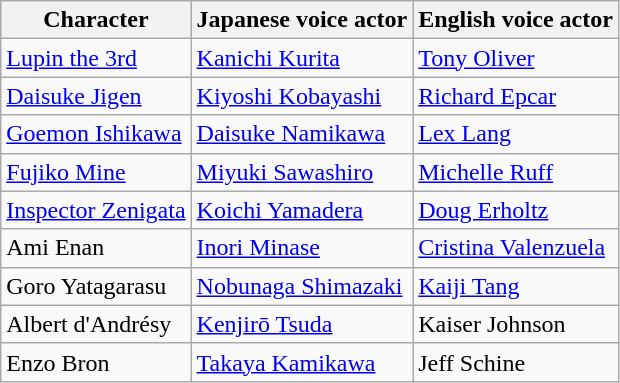<table class="wikitable">
<tr>
<th>Character</th>
<th>Japanese voice actor</th>
<th>English voice actor</th>
</tr>
<tr>
<td><a href='#'>Lupin the 3rd</a></td>
<td><a href='#'>Kanichi Kurita</a></td>
<td><a href='#'>Tony Oliver</a></td>
</tr>
<tr>
<td><a href='#'>Daisuke Jigen</a></td>
<td><a href='#'>Kiyoshi Kobayashi</a></td>
<td><a href='#'>Richard Epcar</a></td>
</tr>
<tr>
<td><a href='#'>Goemon Ishikawa</a></td>
<td><a href='#'>Daisuke Namikawa</a></td>
<td><a href='#'>Lex Lang</a></td>
</tr>
<tr>
<td><a href='#'>Fujiko Mine</a></td>
<td><a href='#'>Miyuki Sawashiro</a></td>
<td><a href='#'>Michelle Ruff</a></td>
</tr>
<tr>
<td><a href='#'>Inspector Zenigata</a></td>
<td><a href='#'>Koichi Yamadera</a></td>
<td><a href='#'>Doug Erholtz</a></td>
</tr>
<tr>
<td>Ami Enan</td>
<td><a href='#'>Inori Minase</a></td>
<td><a href='#'>Cristina Valenzuela</a></td>
</tr>
<tr>
<td>Goro Yatagarasu</td>
<td><a href='#'>Nobunaga Shimazaki</a></td>
<td><a href='#'>Kaiji Tang</a></td>
</tr>
<tr>
<td>Albert d'Andrésy</td>
<td><a href='#'>Kenjirō Tsuda</a></td>
<td>Kaiser Johnson</td>
</tr>
<tr>
<td>Enzo Bron</td>
<td><a href='#'>Takaya Kamikawa</a></td>
<td>Jeff Schine</td>
</tr>
</table>
